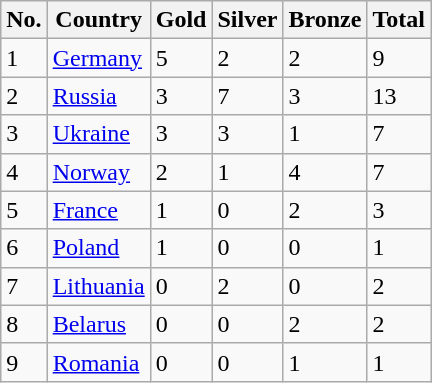<table class="wikitable">
<tr>
<th>No.</th>
<th>Country</th>
<th>Gold</th>
<th>Silver</th>
<th>Bronze</th>
<th>Total</th>
</tr>
<tr>
<td>1</td>
<td> <a href='#'>Germany</a></td>
<td>5</td>
<td>2</td>
<td>2</td>
<td>9</td>
</tr>
<tr>
<td>2</td>
<td> <a href='#'>Russia</a></td>
<td>3</td>
<td>7</td>
<td>3</td>
<td>13</td>
</tr>
<tr>
<td>3</td>
<td> <a href='#'>Ukraine</a></td>
<td>3</td>
<td>3</td>
<td>1</td>
<td>7</td>
</tr>
<tr>
<td>4</td>
<td> <a href='#'>Norway</a></td>
<td>2</td>
<td>1</td>
<td>4</td>
<td>7</td>
</tr>
<tr>
<td>5</td>
<td> <a href='#'>France</a></td>
<td>1</td>
<td>0</td>
<td>2</td>
<td>3</td>
</tr>
<tr>
<td>6</td>
<td> <a href='#'>Poland</a></td>
<td>1</td>
<td>0</td>
<td>0</td>
<td>1</td>
</tr>
<tr>
<td>7</td>
<td> <a href='#'>Lithuania</a></td>
<td>0</td>
<td>2</td>
<td>0</td>
<td>2</td>
</tr>
<tr>
<td>8</td>
<td> <a href='#'>Belarus</a></td>
<td>0</td>
<td>0</td>
<td>2</td>
<td>2</td>
</tr>
<tr>
<td>9</td>
<td> <a href='#'>Romania</a></td>
<td>0</td>
<td>0</td>
<td>1</td>
<td>1</td>
</tr>
</table>
